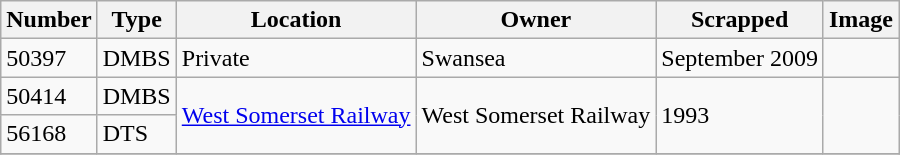<table class="wikitable">
<tr>
<th align=center>Number</th>
<th align=center>Type</th>
<th align=center>Location</th>
<th align=left>Owner</th>
<th align=left>Scrapped</th>
<th align=left>Image</th>
</tr>
<tr>
<td>50397</td>
<td>DMBS</td>
<td>Private</td>
<td>Swansea</td>
<td>September 2009</td>
<td></td>
</tr>
<tr>
<td>50414</td>
<td>DMBS</td>
<td rowspan=2><a href='#'>West Somerset Railway</a></td>
<td rowspan=2>West Somerset Railway</td>
<td rowspan=2>1993</td>
<td rowspan=2></td>
</tr>
<tr>
<td>56168</td>
<td>DTS</td>
</tr>
<tr>
</tr>
</table>
